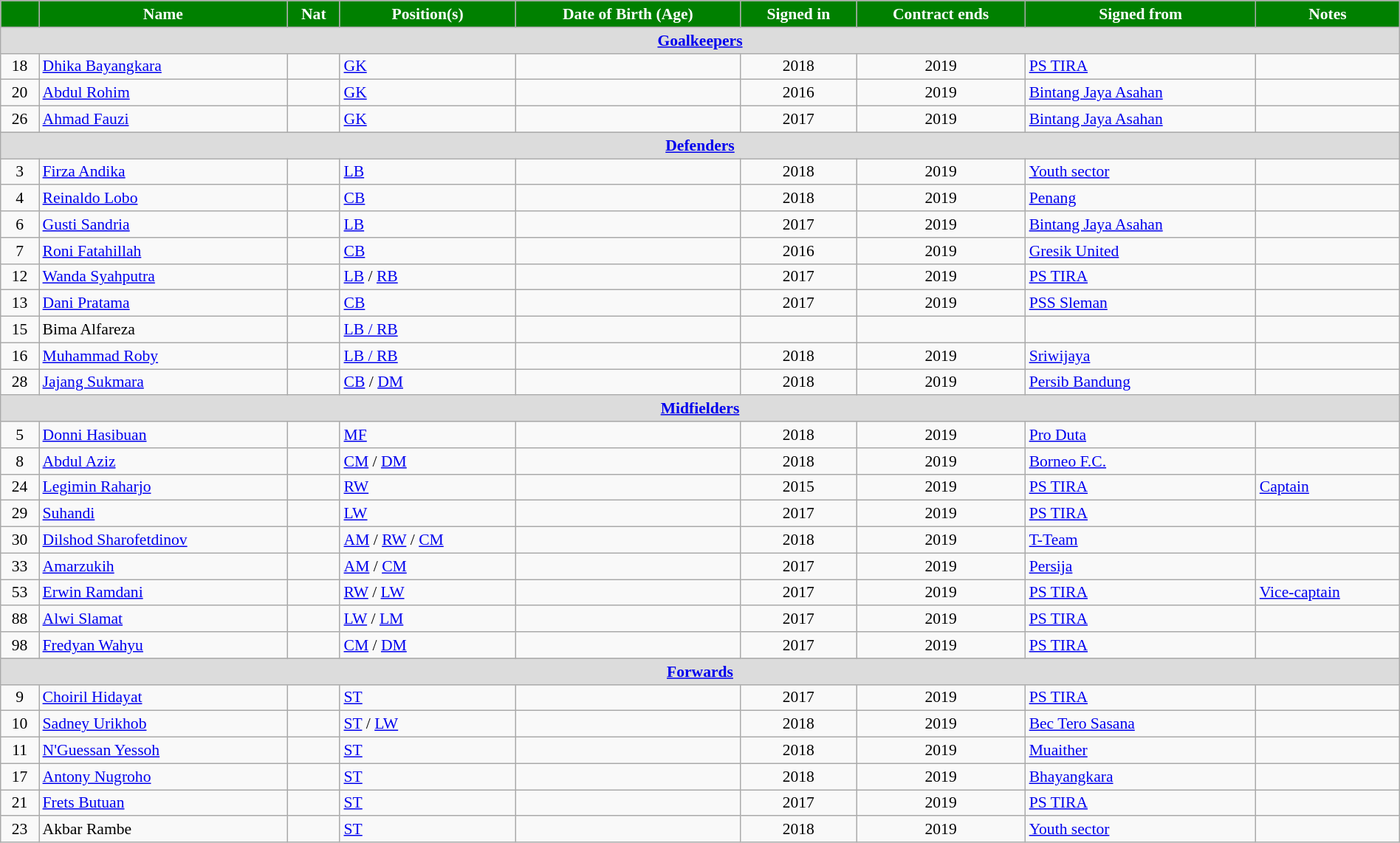<table class="wikitable" style="text-align:center; width:100%; font-size:90%;">
<tr>
<th style="background:green; text-align:center; color:white;"></th>
<th style="background:green; text-align:center; color:white;">Name</th>
<th style="background:green; text-align:center; color:white;">Nat</th>
<th style="background:green; text-align:center; color:white;">Position(s)</th>
<th style="background:green; text-align:center; color:white;">Date of Birth (Age)</th>
<th style="background:green; text-align:center; color:white;">Signed in</th>
<th style="background:green; text-align:center; color:white;">Contract ends</th>
<th style="background:green; text-align:center; color:white;">Signed from</th>
<th style="background:green; text-align:center; color:white;">Notes</th>
</tr>
<tr>
<th colspan="9" style="background:#dcdcdc; text-align:center;"><a href='#'>Goalkeepers</a></th>
</tr>
<tr>
<td>18</td>
<td align=left><a href='#'>Dhika Bayangkara</a></td>
<td></td>
<td align=left><a href='#'>GK</a></td>
<td align=left></td>
<td>2018</td>
<td>2019</td>
<td align=left> <a href='#'>PS TIRA</a></td>
<td align=left></td>
</tr>
<tr>
<td>20</td>
<td align=left><a href='#'>Abdul Rohim</a></td>
<td></td>
<td align=left><a href='#'>GK</a></td>
<td align=left></td>
<td>2016</td>
<td>2019</td>
<td align=left> <a href='#'>Bintang Jaya Asahan</a></td>
<td></td>
</tr>
<tr>
<td>26</td>
<td align=left><a href='#'>Ahmad Fauzi</a></td>
<td></td>
<td align=left><a href='#'>GK</a></td>
<td align=left></td>
<td>2017</td>
<td>2019</td>
<td align=left> <a href='#'>Bintang Jaya Asahan</a></td>
<td align=left></td>
</tr>
<tr>
<th colspan="9" style="background:#dcdcdc; text-align:center;"><a href='#'>Defenders</a></th>
</tr>
<tr>
<td>3</td>
<td align=left><a href='#'>Firza Andika</a></td>
<td></td>
<td align=left><a href='#'>LB</a></td>
<td align=left></td>
<td>2018</td>
<td>2019</td>
<td align=left> <a href='#'>Youth sector</a></td>
<td align left></td>
</tr>
<tr>
<td>4</td>
<td align=left><a href='#'>Reinaldo Lobo</a></td>
<td></td>
<td align=left><a href='#'>CB</a></td>
<td align=left></td>
<td>2018</td>
<td>2019</td>
<td align=left> <a href='#'>Penang</a></td>
<td align=left></td>
</tr>
<tr>
<td>6</td>
<td align=left><a href='#'>Gusti Sandria</a></td>
<td></td>
<td align=left><a href='#'>LB</a></td>
<td align=left></td>
<td>2017</td>
<td>2019</td>
<td align=left> <a href='#'>Bintang Jaya Asahan</a></td>
<td align=left></td>
</tr>
<tr>
<td>7</td>
<td align=left><a href='#'>Roni Fatahillah</a></td>
<td></td>
<td align=left><a href='#'>CB</a></td>
<td align=left></td>
<td>2016</td>
<td>2019</td>
<td align=left> <a href='#'>Gresik United</a></td>
<td align=left></td>
</tr>
<tr>
<td>12</td>
<td align=left><a href='#'>Wanda Syahputra</a></td>
<td></td>
<td align=left><a href='#'>LB</a> / <a href='#'>RB</a></td>
<td align=left></td>
<td>2017</td>
<td>2019</td>
<td align=left> <a href='#'>PS TIRA</a></td>
<td align=left></td>
</tr>
<tr>
<td>13</td>
<td align=left><a href='#'>Dani Pratama</a></td>
<td></td>
<td align=left><a href='#'>CB</a></td>
<td align=left></td>
<td>2017</td>
<td>2019</td>
<td align=left> <a href='#'>PSS Sleman</a></td>
<td align=left></td>
</tr>
<tr>
<td>15</td>
<td align=left>Bima Alfareza</td>
<td></td>
<td align=left><a href='#'>LB / RB</a></td>
<td align=left></td>
<td></td>
<td></td>
<td align=left></td>
<td align=left></td>
</tr>
<tr>
<td>16</td>
<td align=left><a href='#'>Muhammad Roby</a></td>
<td></td>
<td align=left><a href='#'>LB / RB</a></td>
<td align=left></td>
<td>2018</td>
<td>2019</td>
<td align=left> <a href='#'>Sriwijaya</a></td>
<td align=left></td>
</tr>
<tr>
<td>28</td>
<td align=left><a href='#'>Jajang Sukmara</a></td>
<td></td>
<td align=left><a href='#'>CB</a> / <a href='#'>DM</a></td>
<td align=left></td>
<td>2018</td>
<td>2019</td>
<td align=left> <a href='#'>Persib Bandung</a></td>
<td align=left></td>
</tr>
<tr>
<th colspan="9" style="background:#dcdcdc; text-align:center;"><a href='#'>Midfielders</a></th>
</tr>
<tr>
<td>5</td>
<td align=left><a href='#'>Donni Hasibuan</a></td>
<td></td>
<td align=left><a href='#'>MF</a></td>
<td align=left></td>
<td>2018</td>
<td>2019</td>
<td align=left> <a href='#'>Pro Duta</a></td>
<td align=left></td>
</tr>
<tr>
<td>8</td>
<td align=left><a href='#'>Abdul Aziz</a></td>
<td></td>
<td align=left><a href='#'>CM</a> / <a href='#'>DM</a></td>
<td align=left></td>
<td>2018</td>
<td>2019</td>
<td align=left> <a href='#'>Borneo F.C.</a></td>
<td align=left></td>
</tr>
<tr>
<td>24</td>
<td align=left><a href='#'>Legimin Raharjo</a></td>
<td></td>
<td align=left><a href='#'>RW</a></td>
<td align=left></td>
<td>2015</td>
<td>2019</td>
<td align=left> <a href='#'>PS TIRA</a></td>
<td align=left><a href='#'>Captain</a></td>
</tr>
<tr>
<td>29</td>
<td align=left><a href='#'>Suhandi</a></td>
<td></td>
<td align=left><a href='#'>LW</a></td>
<td align=left></td>
<td>2017</td>
<td>2019</td>
<td align=left> <a href='#'>PS TIRA</a></td>
<td align=left></td>
</tr>
<tr>
<td>30</td>
<td align=left><a href='#'>Dilshod Sharofetdinov</a></td>
<td></td>
<td align=left><a href='#'>AM</a> / <a href='#'>RW</a> / <a href='#'>CM</a></td>
<td align=left></td>
<td>2018</td>
<td>2019</td>
<td align=left> <a href='#'>T-Team</a></td>
<td align=left></td>
</tr>
<tr>
<td>33</td>
<td align=left><a href='#'>Amarzukih</a></td>
<td></td>
<td align=left><a href='#'>AM</a> / <a href='#'>CM</a></td>
<td align=left></td>
<td>2017</td>
<td>2019</td>
<td align=left> <a href='#'>Persija</a></td>
<td align=left></td>
</tr>
<tr>
<td>53</td>
<td align=left><a href='#'>Erwin Ramdani</a></td>
<td></td>
<td align=left><a href='#'>RW</a> / <a href='#'>LW</a></td>
<td align=left></td>
<td>2017</td>
<td>2019</td>
<td align=left> <a href='#'>PS TIRA</a></td>
<td align=left><a href='#'>Vice-captain</a></td>
</tr>
<tr>
<td>88</td>
<td align=left><a href='#'>Alwi Slamat</a></td>
<td></td>
<td align=left><a href='#'>LW</a> / <a href='#'>LM</a></td>
<td align=left></td>
<td>2017</td>
<td>2019</td>
<td align=left> <a href='#'>PS TIRA</a></td>
<td align=left></td>
</tr>
<tr>
<td>98</td>
<td align=left><a href='#'>Fredyan Wahyu</a></td>
<td></td>
<td align=left><a href='#'>CM</a> / <a href='#'>DM</a></td>
<td align=left></td>
<td>2017</td>
<td>2019</td>
<td align=left> <a href='#'>PS TIRA</a></td>
<td align=left></td>
</tr>
<tr>
<th colspan="9" style="background:#dcdcdc; text-align:center;"><a href='#'>Forwards</a></th>
</tr>
<tr>
<td>9</td>
<td align=left><a href='#'>Choiril Hidayat</a></td>
<td></td>
<td align=left><a href='#'>ST</a></td>
<td align=left></td>
<td>2017</td>
<td>2019</td>
<td align=left> <a href='#'>PS TIRA</a></td>
<td align=left></td>
</tr>
<tr>
<td>10</td>
<td align=left><a href='#'>Sadney Urikhob</a></td>
<td></td>
<td align=left><a href='#'>ST</a> / <a href='#'>LW</a></td>
<td align=left></td>
<td>2018</td>
<td>2019</td>
<td align=left> <a href='#'>Bec Tero Sasana</a></td>
<td align=left></td>
</tr>
<tr>
<td>11</td>
<td align=left><a href='#'>N'Guessan Yessoh</a></td>
<td></td>
<td align=left><a href='#'>ST</a></td>
<td align=left></td>
<td>2018</td>
<td>2019</td>
<td align=left> <a href='#'>Muaither</a></td>
<td align=left></td>
</tr>
<tr>
<td>17</td>
<td align=left><a href='#'>Antony Nugroho</a></td>
<td></td>
<td align=left><a href='#'>ST</a></td>
<td align=left></td>
<td>2018</td>
<td>2019</td>
<td align=left> <a href='#'>Bhayangkara</a></td>
<td align=left></td>
</tr>
<tr>
<td>21</td>
<td align=left><a href='#'>Frets Butuan</a></td>
<td></td>
<td align=left><a href='#'>ST</a></td>
<td align=left></td>
<td>2017</td>
<td>2019</td>
<td align=left> <a href='#'>PS TIRA</a></td>
<td align=left></td>
</tr>
<tr>
<td>23</td>
<td align=left>Akbar Rambe</td>
<td></td>
<td align=left><a href='#'>ST</a></td>
<td align=left></td>
<td>2018</td>
<td>2019</td>
<td align=left> <a href='#'>Youth sector</a></td>
<td align=left></td>
</tr>
</table>
